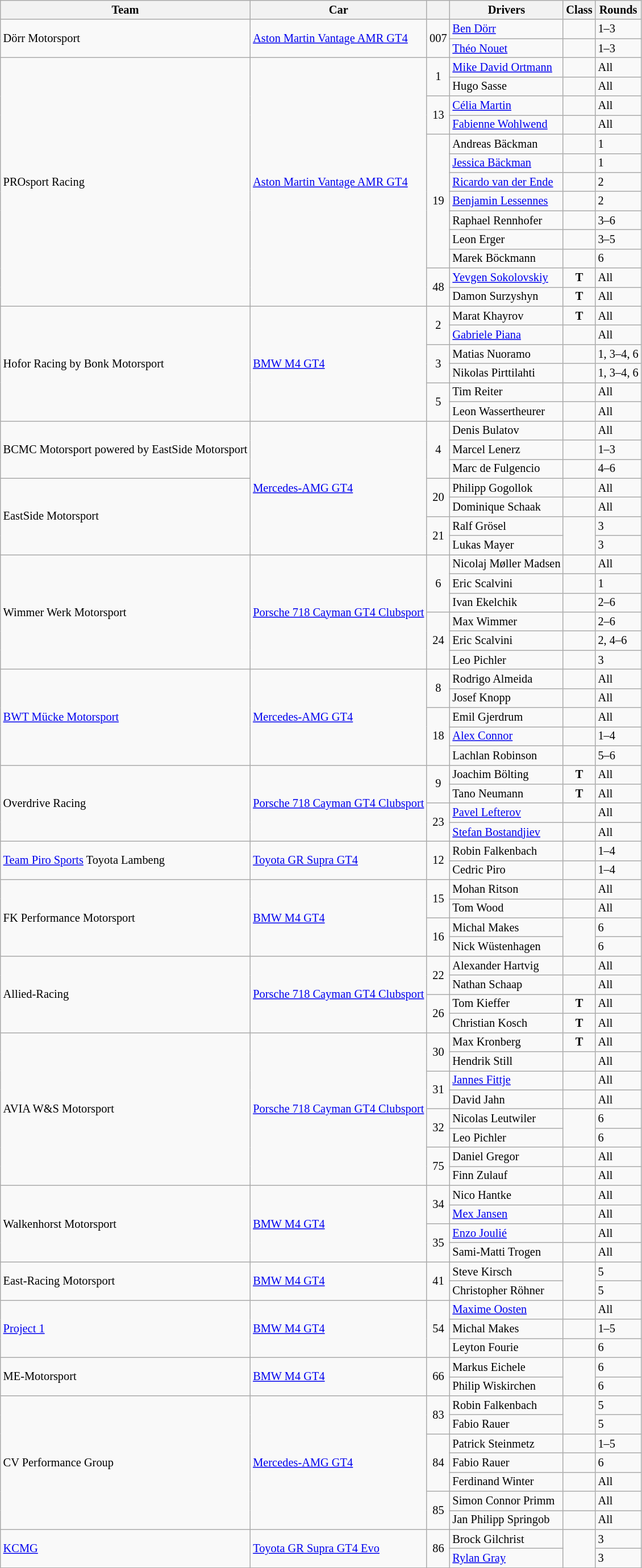<table class="wikitable" style="font-size: 85%;">
<tr>
<th>Team</th>
<th>Car</th>
<th></th>
<th>Drivers</th>
<th>Class</th>
<th>Rounds</th>
</tr>
<tr>
<td rowspan="2"> Dörr Motorsport</td>
<td rowspan="2"><a href='#'>Aston Martin Vantage AMR GT4</a></td>
<td rowspan="2" align="center">007</td>
<td> <a href='#'>Ben Dörr</a></td>
<td align="center"></td>
<td>1–3</td>
</tr>
<tr>
<td> <a href='#'>Théo Nouet</a></td>
<td></td>
<td>1–3</td>
</tr>
<tr>
<td rowspan="13"> PROsport Racing</td>
<td rowspan="13"><a href='#'>Aston Martin Vantage AMR GT4</a></td>
<td rowspan="2" align="center">1</td>
<td> <a href='#'>Mike David Ortmann</a></td>
<td></td>
<td>All</td>
</tr>
<tr>
<td> Hugo Sasse</td>
<td></td>
<td>All</td>
</tr>
<tr>
<td align=center rowspan=2>13</td>
<td> <a href='#'>Célia Martin</a></td>
<td></td>
<td>All</td>
</tr>
<tr>
<td> <a href='#'>Fabienne Wohlwend</a></td>
<td></td>
<td>All</td>
</tr>
<tr>
<td rowspan="7" align="center">19</td>
<td> Andreas Bäckman</td>
<td></td>
<td>1</td>
</tr>
<tr>
<td> <a href='#'>Jessica Bäckman</a></td>
<td></td>
<td>1</td>
</tr>
<tr>
<td> <a href='#'>Ricardo van der Ende</a></td>
<td></td>
<td>2</td>
</tr>
<tr>
<td> <a href='#'>Benjamin Lessennes</a></td>
<td></td>
<td>2</td>
</tr>
<tr>
<td> Raphael Rennhofer</td>
<td align="center"></td>
<td>3–6</td>
</tr>
<tr>
<td> Leon Erger</td>
<td></td>
<td>3–5</td>
</tr>
<tr>
<td> Marek Böckmann</td>
<td></td>
<td>6</td>
</tr>
<tr>
<td rowspan="2" align=center>48</td>
<td> <a href='#'>Yevgen Sokolovskiy</a></td>
<td align=center><strong><span>T</span></strong></td>
<td>All</td>
</tr>
<tr>
<td> Damon Surzyshyn</td>
<td align=center><strong><span>T</span></strong></td>
<td>All</td>
</tr>
<tr>
<td rowspan="6"> Hofor Racing by Bonk Motorsport</td>
<td rowspan="6"><a href='#'>BMW M4 GT4</a></td>
<td rowspan="2" align="center">2</td>
<td> Marat Khayrov</td>
<td align="center"><strong><span>T</span></strong></td>
<td>All</td>
</tr>
<tr>
<td> <a href='#'>Gabriele Piana</a></td>
<td></td>
<td>All</td>
</tr>
<tr>
<td rowspan="2" align="center">3</td>
<td> Matias Nuoramo</td>
<td align="center"></td>
<td>1, 3–4, 6</td>
</tr>
<tr>
<td> Nikolas Pirttilahti</td>
<td align="center"></td>
<td>1, 3–4, 6</td>
</tr>
<tr>
<td rowspan="2" align="center">5</td>
<td> Tim Reiter</td>
<td></td>
<td>All</td>
</tr>
<tr>
<td> Leon Wassertheurer</td>
<td></td>
<td>All</td>
</tr>
<tr>
<td rowspan="3"> BCMC Motorsport powered by EastSide Motorsport</td>
<td rowspan="7"><a href='#'>Mercedes-AMG GT4</a></td>
<td rowspan="3" align="center">4</td>
<td> Denis Bulatov</td>
<td></td>
<td>All</td>
</tr>
<tr>
<td> Marcel Lenerz</td>
<td></td>
<td>1–3</td>
</tr>
<tr>
<td> Marc de Fulgencio</td>
<td></td>
<td>4–6</td>
</tr>
<tr>
<td rowspan="4"> EastSide Motorsport</td>
<td rowspan="2" align="center">20</td>
<td> Philipp Gogollok</td>
<td align=center></td>
<td>All</td>
</tr>
<tr>
<td> Dominique Schaak</td>
<td></td>
<td>All</td>
</tr>
<tr>
<td rowspan="2" align=center>21</td>
<td> Ralf Grösel</td>
<td rowspan="2" align=center></td>
<td>3</td>
</tr>
<tr>
<td> Lukas Mayer</td>
<td>3</td>
</tr>
<tr>
<td rowspan="6"> Wimmer Werk Motorsport</td>
<td rowspan="6"><a href='#'>Porsche 718 Cayman GT4 Clubsport</a></td>
<td rowspan="3" align="center">6</td>
<td> Nicolaj Møller Madsen</td>
<td></td>
<td>All</td>
</tr>
<tr>
<td> Eric Scalvini</td>
<td></td>
<td>1</td>
</tr>
<tr>
<td> Ivan Ekelchik</td>
<td></td>
<td>2–6</td>
</tr>
<tr>
<td rowspan="3" align="center">24</td>
<td> Max Wimmer</td>
<td></td>
<td>2–6</td>
</tr>
<tr>
<td> Eric Scalvini</td>
<td></td>
<td>2, 4–6</td>
</tr>
<tr>
<td> Leo Pichler</td>
<td></td>
<td>3</td>
</tr>
<tr>
<td rowspan="5"> <a href='#'>BWT Mücke Motorsport</a></td>
<td rowspan="5"><a href='#'>Mercedes-AMG GT4</a></td>
<td rowspan="2" align="center">8</td>
<td> Rodrigo Almeida</td>
<td align="center"></td>
<td>All</td>
</tr>
<tr>
<td> Josef Knopp</td>
<td align="center"></td>
<td>All</td>
</tr>
<tr>
<td rowspan="3" align="center">18</td>
<td> Emil Gjerdrum</td>
<td align="center"></td>
<td>All</td>
</tr>
<tr>
<td> <a href='#'>Alex Connor</a></td>
<td align="center"></td>
<td>1–4</td>
</tr>
<tr>
<td> Lachlan Robinson</td>
<td align="center"></td>
<td>5–6</td>
</tr>
<tr>
<td rowspan="4"> Overdrive Racing</td>
<td rowspan="4"><a href='#'>Porsche 718 Cayman GT4 Clubsport</a></td>
<td rowspan="2" align="center">9</td>
<td> Joachim Bölting</td>
<td align="center"><strong><span>T</span></strong></td>
<td>All</td>
</tr>
<tr>
<td> Tano Neumann</td>
<td align="center"><strong><span>T</span></strong></td>
<td>All</td>
</tr>
<tr>
<td rowspan="2" align="center">23</td>
<td> <a href='#'>Pavel Lefterov</a></td>
<td></td>
<td>All</td>
</tr>
<tr>
<td> <a href='#'>Stefan Bostandjiev</a></td>
<td align="center"></td>
<td>All</td>
</tr>
<tr>
<td rowspan="2"> <a href='#'>Team Piro Sports</a> Toyota Lambeng</td>
<td rowspan="2"><a href='#'>Toyota GR Supra GT4</a></td>
<td rowspan="2" align="center">12</td>
<td> Robin Falkenbach</td>
<td></td>
<td>1–4</td>
</tr>
<tr>
<td> Cedric Piro</td>
<td></td>
<td>1–4</td>
</tr>
<tr>
<td rowspan="4"> FK Performance Motorsport</td>
<td rowspan="4"><a href='#'>BMW M4 GT4</a></td>
<td rowspan="2" align="center">15</td>
<td> Mohan Ritson</td>
<td></td>
<td>All</td>
</tr>
<tr>
<td> Tom Wood</td>
<td></td>
<td>All</td>
</tr>
<tr>
<td rowspan="2" align="center">16</td>
<td> Michal Makes</td>
<td rowspan="2" align="center"></td>
<td>6</td>
</tr>
<tr>
<td> Nick Wüstenhagen</td>
<td>6</td>
</tr>
<tr>
<td rowspan="4"> Allied-Racing</td>
<td rowspan="4"><a href='#'>Porsche 718 Cayman GT4 Clubsport</a></td>
<td rowspan="2" align="center">22</td>
<td> Alexander Hartvig</td>
<td></td>
<td>All</td>
</tr>
<tr>
<td> Nathan Schaap</td>
<td align="center"></td>
<td>All</td>
</tr>
<tr>
<td rowspan="2" align="center">26</td>
<td> Tom Kieffer</td>
<td align="center"><strong><span>T</span></strong></td>
<td>All</td>
</tr>
<tr>
<td> Christian Kosch</td>
<td align="center"><strong><span>T</span></strong></td>
<td>All</td>
</tr>
<tr>
<td rowspan="8"> AVIA W&S Motorsport</td>
<td rowspan="8"><a href='#'>Porsche 718 Cayman GT4 Clubsport</a></td>
<td rowspan="2" align="center">30</td>
<td> Max Kronberg</td>
<td align="center"><strong><span>T</span></strong></td>
<td>All</td>
</tr>
<tr>
<td> Hendrik Still</td>
<td></td>
<td>All</td>
</tr>
<tr>
<td rowspan="2" align="center">31</td>
<td> <a href='#'>Jannes Fittje</a></td>
<td></td>
<td>All</td>
</tr>
<tr>
<td> David Jahn</td>
<td></td>
<td>All</td>
</tr>
<tr>
<td rowspan="2" align="center">32</td>
<td> Nicolas Leutwiler</td>
<td rowspan="2" align="center"></td>
<td>6</td>
</tr>
<tr>
<td> Leo Pichler</td>
<td>6</td>
</tr>
<tr>
<td rowspan="2" align="center">75</td>
<td> Daniel Gregor</td>
<td align=center></td>
<td>All</td>
</tr>
<tr>
<td> Finn Zulauf</td>
<td align=center></td>
<td>All</td>
</tr>
<tr>
<td rowspan="4"> Walkenhorst Motorsport</td>
<td rowspan="4"><a href='#'>BMW M4 GT4</a></td>
<td rowspan="2" align="center">34</td>
<td> Nico Hantke</td>
<td align=center></td>
<td>All</td>
</tr>
<tr>
<td> <a href='#'>Mex Jansen</a></td>
<td align="center"></td>
<td>All</td>
</tr>
<tr>
<td rowspan="2" align="center">35</td>
<td> <a href='#'>Enzo Joulié</a></td>
<td align=center></td>
<td>All</td>
</tr>
<tr>
<td> Sami-Matti Trogen</td>
<td></td>
<td>All</td>
</tr>
<tr>
<td rowspan="2"> East-Racing Motorsport</td>
<td rowspan="2"><a href='#'>BMW M4 GT4</a></td>
<td rowspan="2" align="center">41</td>
<td> Steve Kirsch</td>
<td rowspan="2" align="center"></td>
<td>5</td>
</tr>
<tr>
<td> Christopher Röhner</td>
<td>5</td>
</tr>
<tr>
<td rowspan="3"> <a href='#'>Project 1</a></td>
<td rowspan="3"><a href='#'>BMW M4 GT4</a></td>
<td rowspan="3" align="center">54</td>
<td> <a href='#'>Maxime Oosten</a></td>
<td align="center"></td>
<td>All</td>
</tr>
<tr>
<td> Michal Makes</td>
<td align="center"></td>
<td>1–5</td>
</tr>
<tr>
<td> Leyton Fourie</td>
<td align="center"></td>
<td>6</td>
</tr>
<tr>
<td rowspan="2"> ME-Motorsport</td>
<td rowspan="2"><a href='#'>BMW M4 GT4</a></td>
<td rowspan="2" align="center">66</td>
<td> Markus Eichele</td>
<td rowspan="2" align="center"></td>
<td>6</td>
</tr>
<tr>
<td> Philip Wiskirchen</td>
<td>6</td>
</tr>
<tr>
<td rowspan="7"> CV Performance Group</td>
<td rowspan="7"><a href='#'>Mercedes-AMG GT4</a></td>
<td rowspan="2" align="center">83</td>
<td> Robin Falkenbach</td>
<td rowspan="2" align="center"></td>
<td>5</td>
</tr>
<tr>
<td> Fabio Rauer</td>
<td>5</td>
</tr>
<tr>
<td rowspan="3" align="center">84</td>
<td> Patrick Steinmetz</td>
<td></td>
<td>1–5</td>
</tr>
<tr>
<td> Fabio Rauer</td>
<td></td>
<td>6</td>
</tr>
<tr>
<td> Ferdinand Winter</td>
<td align="center"></td>
<td>All</td>
</tr>
<tr>
<td rowspan="2" align="center">85</td>
<td> Simon Connor Primm</td>
<td align="center"></td>
<td>All</td>
</tr>
<tr>
<td> Jan Philipp Springob</td>
<td></td>
<td>All</td>
</tr>
<tr>
<td rowspan="2"> <a href='#'>KCMG</a></td>
<td rowspan="2"><a href='#'>Toyota GR Supra GT4 Evo</a></td>
<td rowspan="2" align=center>86</td>
<td> Brock Gilchrist</td>
<td rowspan="2" align=center></td>
<td>3</td>
</tr>
<tr>
<td> <a href='#'>Rylan Gray</a></td>
<td>3</td>
</tr>
</table>
